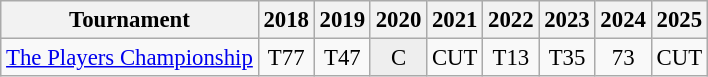<table class="wikitable" style="font-size:95%;text-align:center;">
<tr>
<th>Tournament</th>
<th>2018</th>
<th>2019</th>
<th>2020</th>
<th>2021</th>
<th>2022</th>
<th>2023</th>
<th>2024</th>
<th>2025</th>
</tr>
<tr>
<td align=left><a href='#'>The Players Championship</a></td>
<td>T77</td>
<td>T47</td>
<td style="background:#eeeeee;">C</td>
<td>CUT</td>
<td>T13</td>
<td>T35</td>
<td>73</td>
<td>CUT</td>
</tr>
</table>
